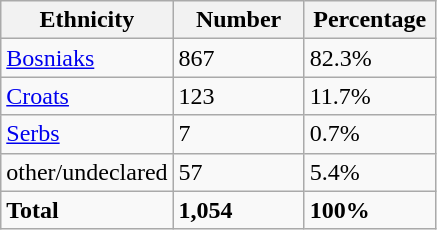<table class="wikitable">
<tr>
<th width="100px">Ethnicity</th>
<th width="80px">Number</th>
<th width="80px">Percentage</th>
</tr>
<tr>
<td><a href='#'>Bosniaks</a></td>
<td>867</td>
<td>82.3%</td>
</tr>
<tr>
<td><a href='#'>Croats</a></td>
<td>123</td>
<td>11.7%</td>
</tr>
<tr>
<td><a href='#'>Serbs</a></td>
<td>7</td>
<td>0.7%</td>
</tr>
<tr>
<td>other/undeclared</td>
<td>57</td>
<td>5.4%</td>
</tr>
<tr>
<td><strong>Total</strong></td>
<td><strong>1,054</strong></td>
<td><strong>100%</strong></td>
</tr>
</table>
